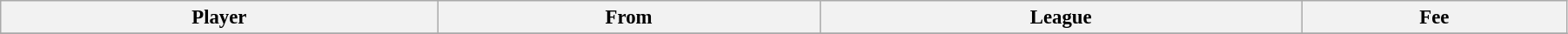<table class="wikitable" style="text-align:center; font-size:95%;width:95%; text-align:left">
<tr>
<th>Player</th>
<th>From</th>
<th>League</th>
<th>Fee</th>
</tr>
<tr>
</tr>
</table>
